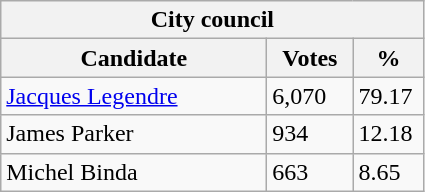<table class="wikitable">
<tr>
<th colspan="3">City council</th>
</tr>
<tr>
<th style="width: 170px">Candidate</th>
<th style="width: 50px">Votes</th>
<th style="width: 40px">%</th>
</tr>
<tr>
<td><a href='#'>Jacques Legendre</a></td>
<td>6,070</td>
<td>79.17</td>
</tr>
<tr>
<td>James Parker</td>
<td>934</td>
<td>12.18</td>
</tr>
<tr>
<td>Michel Binda</td>
<td>663</td>
<td>8.65</td>
</tr>
</table>
